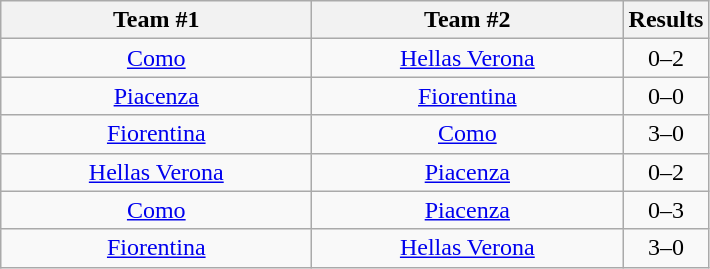<table class="wikitable" style="text-align:center">
<tr>
<th width=200>Team #1</th>
<th width=200>Team #2</th>
<th width=50>Results</th>
</tr>
<tr>
<td><a href='#'>Como</a></td>
<td><a href='#'>Hellas Verona</a></td>
<td>0–2</td>
</tr>
<tr>
<td><a href='#'>Piacenza</a></td>
<td><a href='#'>Fiorentina</a></td>
<td>0–0</td>
</tr>
<tr>
<td><a href='#'>Fiorentina</a></td>
<td><a href='#'>Como</a></td>
<td>3–0</td>
</tr>
<tr>
<td><a href='#'>Hellas Verona</a></td>
<td><a href='#'>Piacenza</a></td>
<td>0–2</td>
</tr>
<tr>
<td><a href='#'>Como</a></td>
<td><a href='#'>Piacenza</a></td>
<td>0–3</td>
</tr>
<tr>
<td><a href='#'>Fiorentina</a></td>
<td><a href='#'>Hellas Verona</a></td>
<td>3–0</td>
</tr>
</table>
